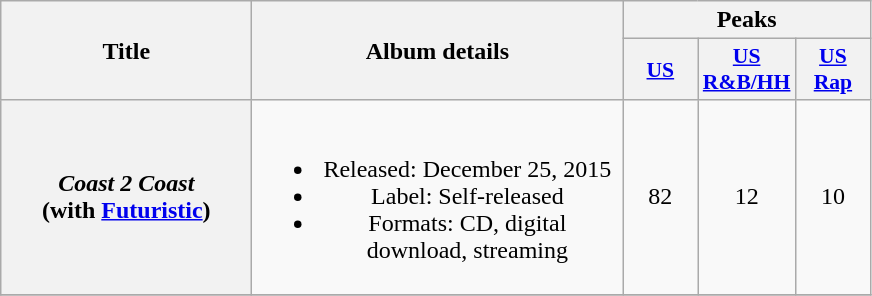<table class="wikitable plainrowheaders" style="text-align:center;">
<tr>
<th scope="col" rowspan="2" style="width:10em;">Title</th>
<th scope="col" rowspan="2" style="width:15em;">Album details</th>
<th scope="col" colspan="3">Peaks</th>
</tr>
<tr>
<th scope="col" style="width:3em;font-size:90%;"><a href='#'>US</a><br></th>
<th scope="col" style="width:3em;font-size:90%;"><a href='#'>US R&B/HH</a><br></th>
<th scope="col" style="width:3em;font-size:90%;"><a href='#'>US Rap</a><br></th>
</tr>
<tr>
<th scope="row"><em>Coast 2 Coast</em><br><span>(with <a href='#'>Futuristic</a>)</span></th>
<td><br><ul><li>Released: December 25, 2015</li><li>Label: Self-released</li><li>Formats: CD, digital download, streaming</li></ul></td>
<td>82</td>
<td>12</td>
<td>10</td>
</tr>
<tr>
</tr>
</table>
